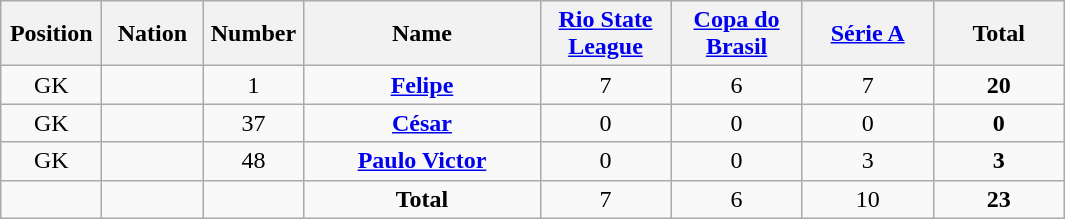<table class="wikitable plainrowheaders sortable" style="text-align:center">
<tr>
<th scope="col" ! style="width:60px;">Position</th>
<th scope="col" ! style="width:60px;">Nation</th>
<th scope="col" ! style="width:60px;">Number</th>
<th scope="col" ! style="width:150px;">Name</th>
<th scope="col" ! style="width:80px;"><a href='#'>Rio State League</a></th>
<th scope="col" ! style="width:80px;"><a href='#'>Copa do Brasil</a></th>
<th scope="col" ! style="width:80px;"><a href='#'>Série A</a></th>
<th width=80>Total</th>
</tr>
<tr>
<td>GK</td>
<td></td>
<td>1</td>
<td><strong><a href='#'>Felipe</a></strong></td>
<td>7</td>
<td>6</td>
<td>7</td>
<td><strong>20</strong></td>
</tr>
<tr>
<td>GK</td>
<td></td>
<td>37</td>
<td><strong><a href='#'>César</a></strong></td>
<td>0</td>
<td>0</td>
<td>0</td>
<td><strong>0</strong></td>
</tr>
<tr>
<td>GK</td>
<td></td>
<td>48</td>
<td><strong><a href='#'>Paulo Victor</a></strong></td>
<td>0</td>
<td>0</td>
<td>3</td>
<td><strong>3</strong></td>
</tr>
<tr>
<td></td>
<td></td>
<td></td>
<td><strong>Total</strong></td>
<td>7</td>
<td>6</td>
<td>10</td>
<td><strong>23</strong></td>
</tr>
</table>
